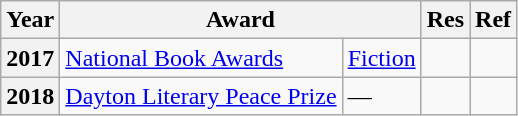<table class="wikitable">
<tr>
<th>Year</th>
<th colspan="2">Award</th>
<th>Res</th>
<th>Ref</th>
</tr>
<tr>
<th>2017</th>
<td><a href='#'>National Book Awards</a></td>
<td><a href='#'>Fiction</a></td>
<td></td>
<td></td>
</tr>
<tr>
<th>2018</th>
<td><a href='#'>Dayton Literary Peace Prize</a></td>
<td>—</td>
<td></td>
<td></td>
</tr>
</table>
